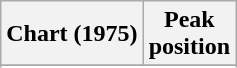<table class="wikitable sortable plainrowheaders">
<tr>
<th>Chart (1975)</th>
<th>Peak<br>position</th>
</tr>
<tr>
</tr>
<tr>
</tr>
</table>
